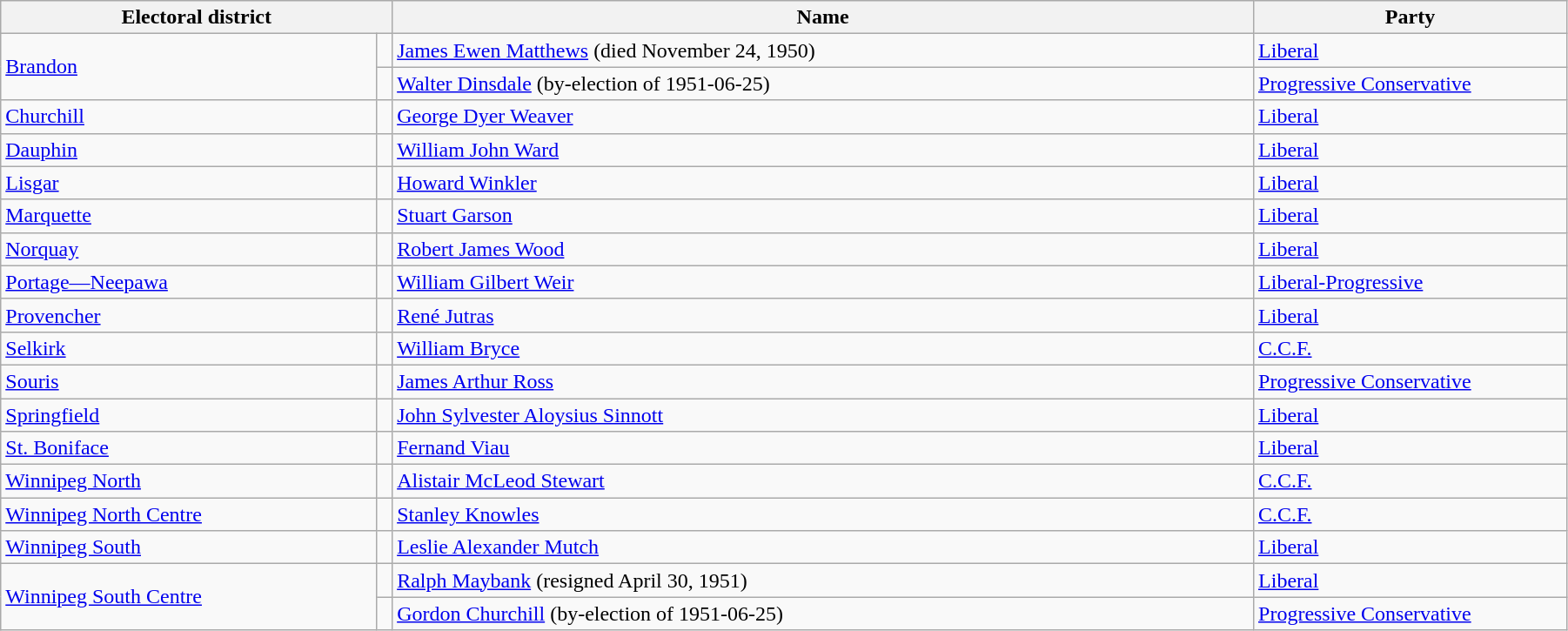<table class="wikitable" width=95%>
<tr>
<th colspan=2 width=25%>Electoral district</th>
<th>Name</th>
<th width=20%>Party</th>
</tr>
<tr>
<td width=24% rowspan=2><a href='#'>Brandon</a></td>
<td></td>
<td><a href='#'>James Ewen Matthews</a> (died November 24, 1950)</td>
<td><a href='#'>Liberal</a></td>
</tr>
<tr>
<td></td>
<td><a href='#'>Walter Dinsdale</a> (by-election of 1951-06-25)</td>
<td><a href='#'>Progressive Conservative</a></td>
</tr>
<tr>
<td><a href='#'>Churchill</a></td>
<td></td>
<td><a href='#'>George Dyer Weaver</a></td>
<td><a href='#'>Liberal</a></td>
</tr>
<tr>
<td><a href='#'>Dauphin</a></td>
<td></td>
<td><a href='#'>William John Ward</a></td>
<td><a href='#'>Liberal</a></td>
</tr>
<tr>
<td><a href='#'>Lisgar</a></td>
<td></td>
<td><a href='#'>Howard Winkler</a></td>
<td><a href='#'>Liberal</a></td>
</tr>
<tr>
<td><a href='#'>Marquette</a></td>
<td></td>
<td><a href='#'>Stuart Garson</a></td>
<td><a href='#'>Liberal</a></td>
</tr>
<tr>
<td><a href='#'>Norquay</a></td>
<td></td>
<td><a href='#'>Robert James Wood</a></td>
<td><a href='#'>Liberal</a></td>
</tr>
<tr>
<td><a href='#'>Portage—Neepawa</a></td>
<td></td>
<td><a href='#'>William Gilbert Weir</a></td>
<td><a href='#'>Liberal-Progressive</a></td>
</tr>
<tr>
<td><a href='#'>Provencher</a></td>
<td></td>
<td><a href='#'>René Jutras</a></td>
<td><a href='#'>Liberal</a></td>
</tr>
<tr>
<td><a href='#'>Selkirk</a></td>
<td></td>
<td><a href='#'>William Bryce</a></td>
<td><a href='#'>C.C.F.</a></td>
</tr>
<tr>
<td><a href='#'>Souris</a></td>
<td></td>
<td><a href='#'>James Arthur Ross</a></td>
<td><a href='#'>Progressive Conservative</a></td>
</tr>
<tr>
<td><a href='#'>Springfield</a></td>
<td></td>
<td><a href='#'>John Sylvester Aloysius Sinnott</a></td>
<td><a href='#'>Liberal</a></td>
</tr>
<tr>
<td><a href='#'>St. Boniface</a></td>
<td></td>
<td><a href='#'>Fernand Viau</a></td>
<td><a href='#'>Liberal</a></td>
</tr>
<tr>
<td><a href='#'>Winnipeg North</a></td>
<td></td>
<td><a href='#'>Alistair McLeod Stewart</a></td>
<td><a href='#'>C.C.F.</a></td>
</tr>
<tr>
<td><a href='#'>Winnipeg North Centre</a></td>
<td></td>
<td><a href='#'>Stanley Knowles</a></td>
<td><a href='#'>C.C.F.</a></td>
</tr>
<tr>
<td><a href='#'>Winnipeg South</a></td>
<td></td>
<td><a href='#'>Leslie Alexander Mutch</a></td>
<td><a href='#'>Liberal</a></td>
</tr>
<tr>
<td rowspan=2><a href='#'>Winnipeg South Centre</a></td>
<td></td>
<td><a href='#'>Ralph Maybank</a> (resigned April 30, 1951)</td>
<td><a href='#'>Liberal</a></td>
</tr>
<tr>
<td></td>
<td><a href='#'>Gordon Churchill</a> (by-election of 1951-06-25)</td>
<td><a href='#'>Progressive Conservative</a></td>
</tr>
</table>
